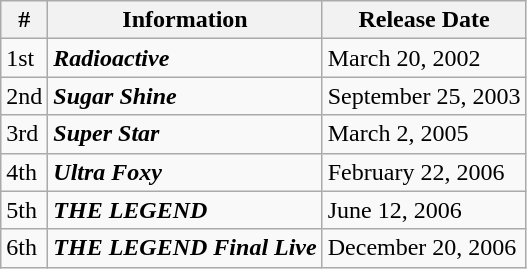<table class="wikitable">
<tr>
<th>#</th>
<th>Information</th>
<th>Release Date</th>
</tr>
<tr>
<td>1st</td>
<td><strong><em>Radioactive</em></strong></td>
<td>March 20, 2002</td>
</tr>
<tr>
<td>2nd</td>
<td><strong><em>Sugar Shine</em></strong></td>
<td>September 25, 2003</td>
</tr>
<tr>
<td>3rd</td>
<td><strong><em>Super Star</em></strong></td>
<td>March 2, 2005</td>
</tr>
<tr>
<td>4th</td>
<td><strong><em>Ultra Foxy</em></strong></td>
<td>February 22, 2006</td>
</tr>
<tr>
<td>5th</td>
<td><strong><em>THE LEGEND</em></strong></td>
<td>June 12, 2006</td>
</tr>
<tr>
<td>6th</td>
<td><strong><em>THE LEGEND Final Live</em></strong></td>
<td>December 20, 2006</td>
</tr>
</table>
